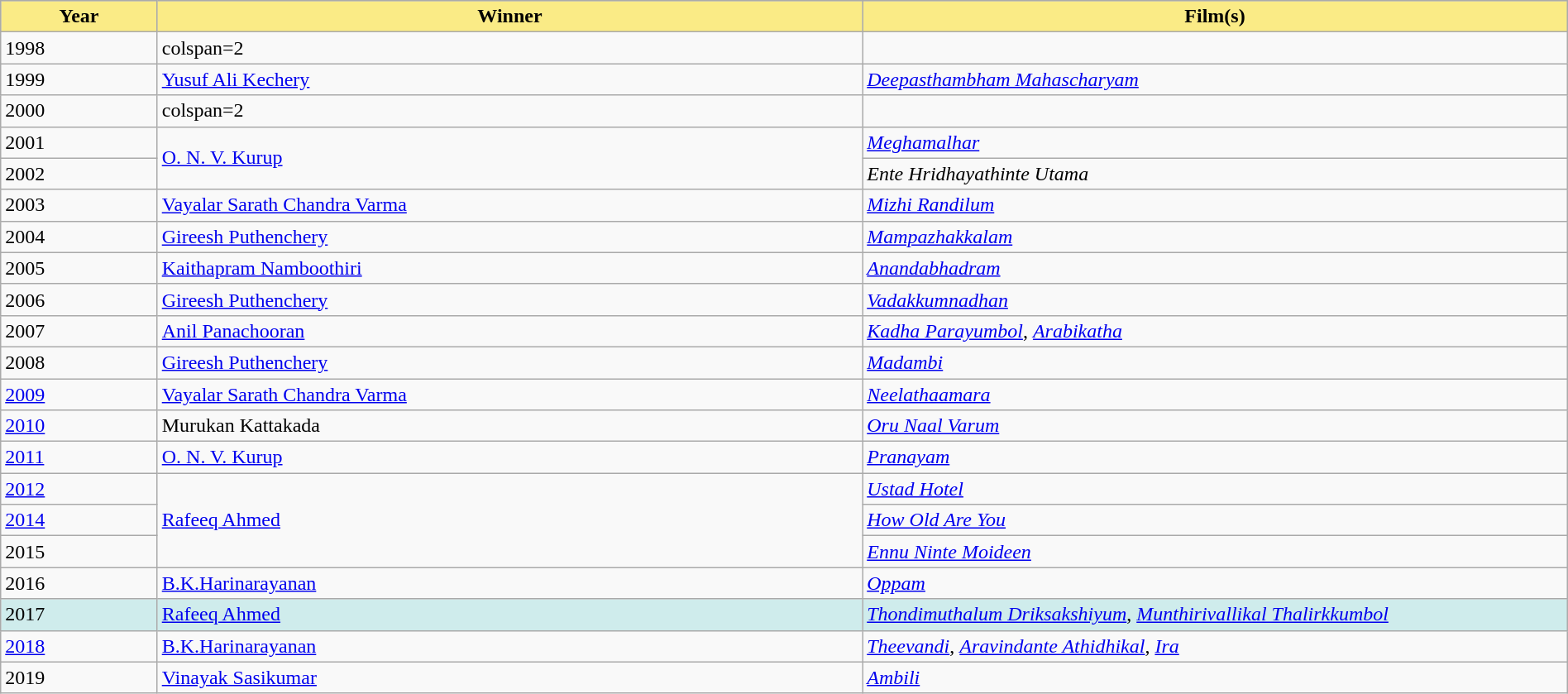<table class="wikitable" style="width:100%">
<tr bgcolor="#bebebe">
<th width="10%" style="background:#FAEB86">Year</th>
<th width="45%" style="background:#FAEB86">Winner</th>
<th width="45%" style="background:#FAEB86">Film(s)</th>
</tr>
<tr>
<td>1998</td>
<td>colspan=2 </td>
</tr>
<tr>
<td>1999</td>
<td><a href='#'>Yusuf Ali Kechery</a></td>
<td><em><a href='#'>Deepasthambham Mahascharyam</a></em></td>
</tr>
<tr>
<td>2000</td>
<td>colspan=2 </td>
</tr>
<tr>
<td>2001</td>
<td rowspan="2"><a href='#'>O. N. V. Kurup</a></td>
<td><em><a href='#'>Meghamalhar</a></em></td>
</tr>
<tr>
<td>2002</td>
<td><em>Ente Hridhayathinte Utama</em></td>
</tr>
<tr>
<td>2003</td>
<td><a href='#'>Vayalar Sarath Chandra Varma</a></td>
<td><em><a href='#'>Mizhi Randilum</a></em></td>
</tr>
<tr>
<td>2004</td>
<td><a href='#'>Gireesh Puthenchery</a></td>
<td><em><a href='#'>Mampazhakkalam</a></em></td>
</tr>
<tr>
<td>2005</td>
<td><a href='#'>Kaithapram Namboothiri</a></td>
<td><em><a href='#'>Anandabhadram</a></em></td>
</tr>
<tr>
<td>2006</td>
<td><a href='#'>Gireesh Puthenchery</a></td>
<td><em><a href='#'>Vadakkumnadhan</a></em></td>
</tr>
<tr>
<td>2007</td>
<td><a href='#'>Anil Panachooran</a></td>
<td><em><a href='#'>Kadha Parayumbol</a></em>, <em><a href='#'>Arabikatha</a></em></td>
</tr>
<tr>
<td>2008</td>
<td><a href='#'>Gireesh Puthenchery</a></td>
<td><em><a href='#'>Madambi</a></em></td>
</tr>
<tr>
<td><a href='#'>2009</a></td>
<td><a href='#'>Vayalar Sarath Chandra Varma</a></td>
<td><em><a href='#'>Neelathaamara</a></em></td>
</tr>
<tr>
<td><a href='#'>2010</a></td>
<td>Murukan Kattakada</td>
<td><em><a href='#'>Oru Naal Varum</a></em></td>
</tr>
<tr>
<td><a href='#'>2011</a></td>
<td><a href='#'>O. N. V. Kurup</a></td>
<td><em><a href='#'>Pranayam</a></em></td>
</tr>
<tr>
<td><a href='#'>2012</a></td>
<td rowspan="3"><a href='#'>Rafeeq Ahmed</a></td>
<td><em><a href='#'>Ustad Hotel</a></em></td>
</tr>
<tr>
<td><a href='#'>2014</a></td>
<td><em><a href='#'>How Old Are You</a></em></td>
</tr>
<tr>
<td>2015</td>
<td><em><a href='#'>Ennu Ninte Moideen</a></em></td>
</tr>
<tr>
<td>2016</td>
<td><a href='#'>B.K.Harinarayanan</a></td>
<td><em><a href='#'>Oppam</a></em></td>
</tr>
<tr bgcolor="#cfecec">
<td>2017</td>
<td><a href='#'>Rafeeq Ahmed</a></td>
<td><em><a href='#'>Thondimuthalum Driksakshiyum</a></em>, <em><a href='#'>Munthirivallikal Thalirkkumbol</a></em></td>
</tr>
<tr>
<td><a href='#'>2018</a></td>
<td><a href='#'>B.K.Harinarayanan</a></td>
<td><em><a href='#'>Theevandi</a></em>, <em><a href='#'>Aravindante Athidhikal</a></em>, <em><a href='#'>Ira</a></em></td>
</tr>
<tr>
<td>2019</td>
<td><a href='#'>Vinayak Sasikumar</a></td>
<td><em><a href='#'>Ambili</a></em></td>
</tr>
</table>
